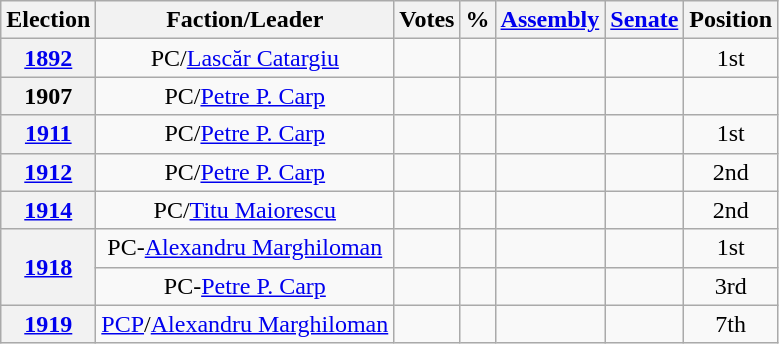<table class="wikitable" style="text-align:center">
<tr>
<th>Election</th>
<th>Faction/Leader</th>
<th><strong>Votes</strong></th>
<th>%</th>
<th><a href='#'>Assembly</a></th>
<th><a href='#'>Senate</a></th>
<th><strong>Position</strong></th>
</tr>
<tr>
<th><a href='#'>1892</a></th>
<td>PC/<a href='#'>Lascăr Catargiu</a></td>
<td></td>
<td></td>
<td></td>
<td></td>
<td>1st</td>
</tr>
<tr>
<th>1907</th>
<td>PC/<a href='#'>Petre P. Carp</a></td>
<td></td>
<td></td>
<td></td>
<td></td>
<td></td>
</tr>
<tr>
<th><a href='#'>1911</a></th>
<td>PC/<a href='#'>Petre P. Carp</a></td>
<td></td>
<td></td>
<td></td>
<td></td>
<td>1st</td>
</tr>
<tr>
<th><a href='#'>1912</a></th>
<td>PC/<a href='#'>Petre P. Carp</a></td>
<td></td>
<td></td>
<td></td>
<td></td>
<td>2nd</td>
</tr>
<tr>
<th><a href='#'>1914</a></th>
<td>PC/<a href='#'>Titu Maiorescu</a></td>
<td></td>
<td></td>
<td></td>
<td></td>
<td>2nd</td>
</tr>
<tr>
<th rowspan=2><a href='#'>1918</a></th>
<td>PC-<a href='#'>Alexandru Marghiloman</a></td>
<td></td>
<td></td>
<td></td>
<td></td>
<td>1st</td>
</tr>
<tr>
<td>PC-<a href='#'>Petre P. Carp</a></td>
<td></td>
<td></td>
<td></td>
<td></td>
<td>3rd</td>
</tr>
<tr>
<th><a href='#'>1919</a></th>
<td><a href='#'>PCP</a>/<a href='#'>Alexandru Marghiloman</a></td>
<td></td>
<td></td>
<td></td>
<td></td>
<td>7th</td>
</tr>
</table>
